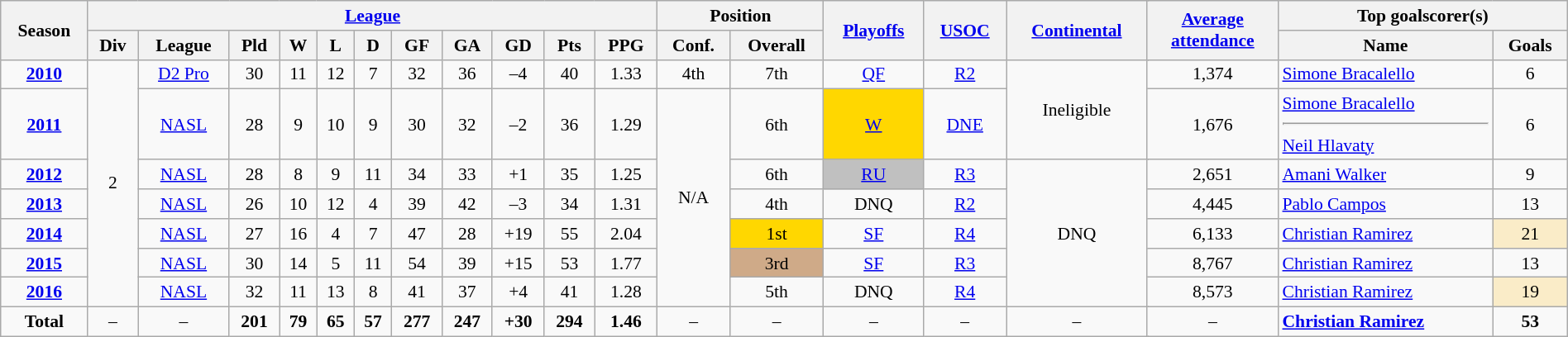<table class="wikitable" width=100% style="font-size:90%; text-align:center;">
<tr style="background:#f0f6ff;">
<th rowspan=2>Season</th>
<th colspan=11><a href='#'>League</a></th>
<th colspan=2>Position</th>
<th rowspan=2><a href='#'>Playoffs</a></th>
<th rowspan=2><a href='#'>USOC</a></th>
<th rowspan=2 colspan=2><a href='#'>Continental</a></th>
<th rowspan=2><a href='#'>Average <br> attendance</a></th>
<th colspan=2>Top goalscorer(s)</th>
</tr>
<tr>
<th>Div</th>
<th>League</th>
<th>Pld</th>
<th>W</th>
<th>L</th>
<th>D</th>
<th>GF</th>
<th>GA</th>
<th>GD</th>
<th>Pts</th>
<th>PPG</th>
<th>Conf.</th>
<th>Overall</th>
<th>Name</th>
<th>Goals</th>
</tr>
<tr>
<td><strong><a href='#'>2010</a></strong></td>
<td rowspan=7>2</td>
<td><a href='#'>D2 Pro</a></td>
<td>30</td>
<td>11</td>
<td>12</td>
<td>7</td>
<td>32</td>
<td>36</td>
<td>–4</td>
<td>40</td>
<td>1.33</td>
<td>4th</td>
<td>7th</td>
<td><a href='#'>QF</a></td>
<td><a href='#'>R2</a></td>
<td colspan=2 rowspan=2>Ineligible</td>
<td>1,374</td>
<td align="left"> <a href='#'>Simone Bracalello</a></td>
<td>6</td>
</tr>
<tr>
<td><strong><a href='#'>2011</a></strong></td>
<td><a href='#'>NASL</a></td>
<td>28</td>
<td>9</td>
<td>10</td>
<td>9</td>
<td>30</td>
<td>32</td>
<td>–2</td>
<td>36</td>
<td>1.29</td>
<td rowspan=6>N/A</td>
<td>6th</td>
<td bgcolor=gold><a href='#'>W</a></td>
<td><a href='#'>DNE</a></td>
<td>1,676</td>
<td align="left"> <a href='#'>Simone Bracalello</a> <hr>  <a href='#'>Neil Hlavaty</a></td>
<td>6</td>
</tr>
<tr>
<td><strong><a href='#'>2012</a></strong></td>
<td><a href='#'>NASL</a></td>
<td>28</td>
<td>8</td>
<td>9</td>
<td>11</td>
<td>34</td>
<td>33</td>
<td>+1</td>
<td>35</td>
<td>1.25</td>
<td>6th</td>
<td bgcolor=silver><a href='#'>RU</a></td>
<td><a href='#'>R3</a></td>
<td colspan=2 rowspan=5>DNQ</td>
<td>2,651</td>
<td align="left"> <a href='#'>Amani Walker</a></td>
<td>9</td>
</tr>
<tr>
<td><strong><a href='#'>2013</a></strong></td>
<td><a href='#'>NASL</a></td>
<td>26</td>
<td>10</td>
<td>12</td>
<td>4</td>
<td>39</td>
<td>42</td>
<td>–3</td>
<td>34</td>
<td>1.31</td>
<td>4th</td>
<td>DNQ</td>
<td><a href='#'>R2</a></td>
<td>4,445</td>
<td align="left"> <a href='#'>Pablo Campos</a></td>
<td>13</td>
</tr>
<tr>
<td><strong><a href='#'>2014</a></strong></td>
<td><a href='#'>NASL</a></td>
<td>27</td>
<td>16</td>
<td>4</td>
<td>7</td>
<td>47</td>
<td>28</td>
<td>+19</td>
<td>55</td>
<td>2.04</td>
<td bgcolor=gold>1st</td>
<td><a href='#'>SF</a></td>
<td><a href='#'>R4</a></td>
<td>6,133</td>
<td align="left"> <a href='#'>Christian Ramirez</a></td>
<td style=background:#FAECC8;">21</td>
</tr>
<tr>
<td><strong><a href='#'>2015</a></strong></td>
<td><a href='#'>NASL</a></td>
<td>30</td>
<td>14</td>
<td>5</td>
<td>11</td>
<td>54</td>
<td>39</td>
<td>+15</td>
<td>53</td>
<td>1.77</td>
<td bgcolor=CFAA88>3rd</td>
<td><a href='#'>SF</a></td>
<td><a href='#'>R3</a></td>
<td>8,767</td>
<td align="left"> <a href='#'>Christian Ramirez</a></td>
<td>13</td>
</tr>
<tr>
<td><strong><a href='#'>2016</a></strong></td>
<td><a href='#'>NASL</a></td>
<td>32</td>
<td>11</td>
<td>13</td>
<td>8</td>
<td>41</td>
<td>37</td>
<td>+4</td>
<td>41</td>
<td>1.28</td>
<td>5th</td>
<td>DNQ</td>
<td><a href='#'>R4</a></td>
<td>8,573</td>
<td align="left"> <a href='#'>Christian Ramirez</a></td>
<td style=background:#FAECC8;">19</td>
</tr>
<tr>
<td><strong>Total</strong></td>
<td>–</td>
<td>–</td>
<td><strong>201</strong></td>
<td><strong>79</strong></td>
<td><strong>65</strong></td>
<td><strong>57</strong></td>
<td><strong>277</strong></td>
<td><strong>247</strong></td>
<td><strong>+30</strong></td>
<td><strong>294</strong></td>
<td><strong>1.46</strong></td>
<td>–</td>
<td>–</td>
<td>–</td>
<td>–</td>
<td colspan=2>–</td>
<td>–</td>
<td align="left"> <strong><a href='#'>Christian Ramirez</a></strong></td>
<td><strong>53</strong></td>
</tr>
</table>
